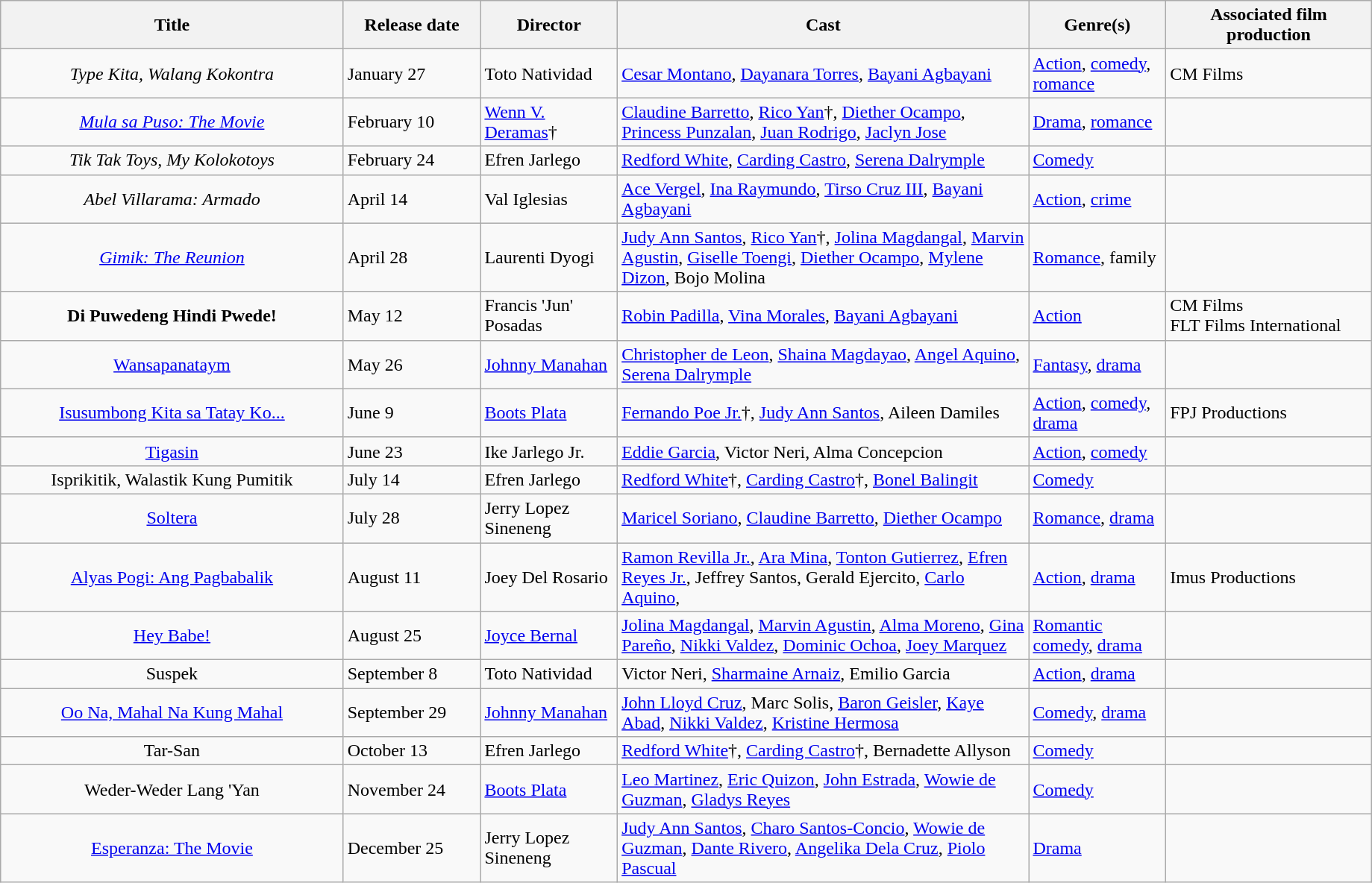<table class="wikitable" style="width:97%">
<tr>
<th style="width:25%;">Title</th>
<th style="width:10%;">Release date</th>
<th style="width:10%;">Director</th>
<th style="width:30%;">Cast</th>
<th style="width:10%;">Genre(s)</th>
<th style="width:15%;">Associated film production</th>
</tr>
<tr>
<td style="text-align:center;"><em>Type Kita, Walang Kokontra</em></td>
<td>January 27</td>
<td>Toto Natividad</td>
<td><a href='#'>Cesar Montano</a>, <a href='#'>Dayanara Torres</a>, <a href='#'>Bayani Agbayani</a></td>
<td><a href='#'>Action</a>, <a href='#'>comedy</a>, <a href='#'>romance</a></td>
<td>CM Films</td>
</tr>
<tr>
<td style="text-align:center;"><em><a href='#'>Mula sa Puso: The Movie</a></em></td>
<td>February 10</td>
<td><a href='#'>Wenn V. Deramas</a>†</td>
<td><a href='#'>Claudine Barretto</a>, <a href='#'>Rico Yan</a>†, <a href='#'>Diether Ocampo</a>, <a href='#'>Princess Punzalan</a>, <a href='#'>Juan Rodrigo</a>, <a href='#'>Jaclyn Jose</a></td>
<td><a href='#'>Drama</a>, <a href='#'>romance</a></td>
<td></td>
</tr>
<tr>
<td style="text-align:center;"><em>Tik Tak Toys, My Kolokotoys</em></td>
<td>February 24</td>
<td>Efren Jarlego</td>
<td><a href='#'>Redford White</a>, <a href='#'>Carding Castro</a>, <a href='#'>Serena Dalrymple</a></td>
<td><a href='#'>Comedy</a></td>
<td></td>
</tr>
<tr>
<td style="text-align:center;"><em>Abel Villarama: Armado</em></td>
<td>April 14</td>
<td>Val Iglesias</td>
<td><a href='#'>Ace Vergel</a>, <a href='#'>Ina Raymundo</a>, <a href='#'>Tirso Cruz III</a>, <a href='#'>Bayani Agbayani</a></td>
<td><a href='#'>Action</a>, <a href='#'>crime</a></td>
<td></td>
</tr>
<tr>
<td style="text-align:center;"><em><a href='#'>Gimik: The Reunion</a></em></td>
<td>April 28</td>
<td>Laurenti Dyogi</td>
<td><a href='#'>Judy Ann Santos</a>, <a href='#'>Rico Yan</a>†, <a href='#'>Jolina Magdangal</a>, <a href='#'>Marvin Agustin</a>, <a href='#'>Giselle Toengi</a>, <a href='#'>Diether Ocampo</a>, <a href='#'>Mylene Dizon</a>, Bojo Molina</td>
<td><a href='#'>Romance</a>, family</td>
<td></td>
</tr>
<tr>
<td style="text-align:center;"><strong>Di Puwedeng Hindi Pwede!<em></td>
<td>May 12</td>
<td>Francis 'Jun' Posadas</td>
<td><a href='#'>Robin Padilla</a>, <a href='#'>Vina Morales</a>, <a href='#'>Bayani Agbayani</a></td>
<td><a href='#'>Action</a></td>
<td>CM Films <br> FLT Films International</td>
</tr>
<tr>
<td style="text-align:center;"></em><a href='#'>Wansapanataym</a><em></td>
<td>May 26</td>
<td><a href='#'>Johnny Manahan</a></td>
<td><a href='#'>Christopher de Leon</a>, <a href='#'>Shaina Magdayao</a>, <a href='#'>Angel Aquino</a>, <a href='#'>Serena Dalrymple</a></td>
<td><a href='#'>Fantasy</a>, <a href='#'>drama</a></td>
<td></td>
</tr>
<tr>
<td style="text-align:center;"></em><a href='#'>Isusumbong Kita sa Tatay Ko...</a><em></td>
<td>June 9</td>
<td><a href='#'>Boots Plata</a></td>
<td><a href='#'>Fernando Poe Jr.</a>†, <a href='#'>Judy Ann Santos</a>, Aileen Damiles</td>
<td><a href='#'>Action</a>, <a href='#'>comedy</a>, <a href='#'>drama</a></td>
<td>FPJ Productions</td>
</tr>
<tr>
<td style="text-align:center;"></em><a href='#'>Tigasin</a><em></td>
<td>June 23</td>
<td>Ike Jarlego Jr.</td>
<td><a href='#'>Eddie Garcia</a>, Victor Neri, Alma Concepcion</td>
<td><a href='#'>Action</a>, <a href='#'>comedy</a></td>
<td></td>
</tr>
<tr>
<td style="text-align:center;"></em>Isprikitik, Walastik Kung Pumitik<em></td>
<td>July 14</td>
<td>Efren Jarlego</td>
<td><a href='#'>Redford White</a>†, <a href='#'>Carding Castro</a>†, <a href='#'>Bonel Balingit</a></td>
<td><a href='#'>Comedy</a></td>
<td></td>
</tr>
<tr>
<td style="text-align:center;"></em><a href='#'>Soltera</a><em></td>
<td>July 28</td>
<td>Jerry Lopez Sineneng</td>
<td><a href='#'>Maricel Soriano</a>, <a href='#'>Claudine Barretto</a>, <a href='#'>Diether Ocampo</a></td>
<td><a href='#'>Romance</a>, <a href='#'>drama</a></td>
<td></td>
</tr>
<tr>
<td style="text-align:center;"></em><a href='#'>Alyas Pogi: Ang Pagbabalik</a><em></td>
<td>August 11</td>
<td>Joey Del Rosario</td>
<td><a href='#'>Ramon Revilla Jr.</a>, <a href='#'>Ara Mina</a>, <a href='#'>Tonton Gutierrez</a>, <a href='#'>Efren Reyes Jr.</a>, Jeffrey Santos, Gerald Ejercito, <a href='#'>Carlo Aquino</a>,</td>
<td><a href='#'>Action</a>, <a href='#'>drama</a></td>
<td>Imus Productions</td>
</tr>
<tr>
<td style="text-align:center;"></em><a href='#'>Hey Babe!</a><em></td>
<td>August 25</td>
<td><a href='#'>Joyce Bernal</a></td>
<td><a href='#'>Jolina Magdangal</a>, <a href='#'>Marvin Agustin</a>, <a href='#'>Alma Moreno</a>, <a href='#'>Gina Pareño</a>, <a href='#'>Nikki Valdez</a>, <a href='#'>Dominic Ochoa</a>, <a href='#'>Joey Marquez</a></td>
<td><a href='#'>Romantic comedy</a>, <a href='#'>drama</a></td>
<td></td>
</tr>
<tr>
<td style="text-align:center;"></em>Suspek<em></td>
<td>September 8</td>
<td>Toto Natividad</td>
<td>Victor Neri, <a href='#'>Sharmaine Arnaiz</a>, Emilio Garcia</td>
<td><a href='#'>Action</a>, <a href='#'>drama</a></td>
<td></td>
</tr>
<tr>
<td style="text-align:center;"></em><a href='#'>Oo Na, Mahal Na Kung Mahal</a><em></td>
<td>September 29</td>
<td><a href='#'>Johnny Manahan</a></td>
<td><a href='#'>John Lloyd Cruz</a>, Marc Solis, <a href='#'>Baron Geisler</a>, <a href='#'>Kaye Abad</a>, <a href='#'>Nikki Valdez</a>, <a href='#'>Kristine Hermosa</a></td>
<td><a href='#'>Comedy</a>, <a href='#'>drama</a></td>
<td></td>
</tr>
<tr>
<td style="text-align:center;"></em>Tar-San<em></td>
<td>October 13</td>
<td>Efren Jarlego</td>
<td><a href='#'>Redford White</a>†, <a href='#'>Carding Castro</a>†, Bernadette Allyson</td>
<td><a href='#'>Comedy</a></td>
<td></td>
</tr>
<tr>
<td style="text-align:center;"></em>Weder-Weder Lang 'Yan<em></td>
<td>November 24</td>
<td><a href='#'>Boots Plata</a></td>
<td><a href='#'>Leo Martinez</a>, <a href='#'>Eric Quizon</a>, <a href='#'>John Estrada</a>, <a href='#'>Wowie de Guzman</a>, <a href='#'>Gladys Reyes</a></td>
<td><a href='#'>Comedy</a></td>
<td></td>
</tr>
<tr>
<td style="text-align:center;"></em><a href='#'>Esperanza: The Movie</a><em></td>
<td>December 25</td>
<td>Jerry Lopez Sineneng</td>
<td><a href='#'>Judy Ann Santos</a>, <a href='#'>Charo Santos-Concio</a>, <a href='#'>Wowie de Guzman</a>, <a href='#'>Dante Rivero</a>, <a href='#'>Angelika Dela Cruz</a>, <a href='#'>Piolo Pascual</a></td>
<td><a href='#'>Drama</a></td>
<td></td>
</tr>
</table>
